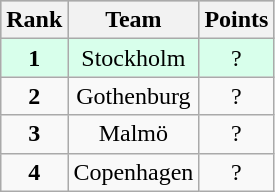<table class="wikitable">
<tr style="background:silver"!>
<th>Rank</th>
<th>Team</th>
<th>Points</th>
</tr>
<tr bgcolor=#d8ffeb align="center">
<td><strong>1</strong></td>
<td>Stockholm</td>
<td>?</td>
</tr>
<tr align="center">
<td><strong>2</strong></td>
<td>Gothenburg</td>
<td>?</td>
</tr>
<tr align="center">
<td><strong>3</strong></td>
<td>Malmö</td>
<td>?</td>
</tr>
<tr align="center">
<td><strong>4</strong></td>
<td>Copenhagen</td>
<td>?</td>
</tr>
</table>
